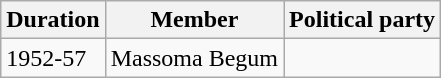<table class="wikitable sortable">
<tr>
<th>Duration</th>
<th>Member</th>
<th colspan="2">Political party</th>
</tr>
<tr>
<td>1952-57</td>
<td>Massoma Begum</td>
<td></td>
</tr>
</table>
